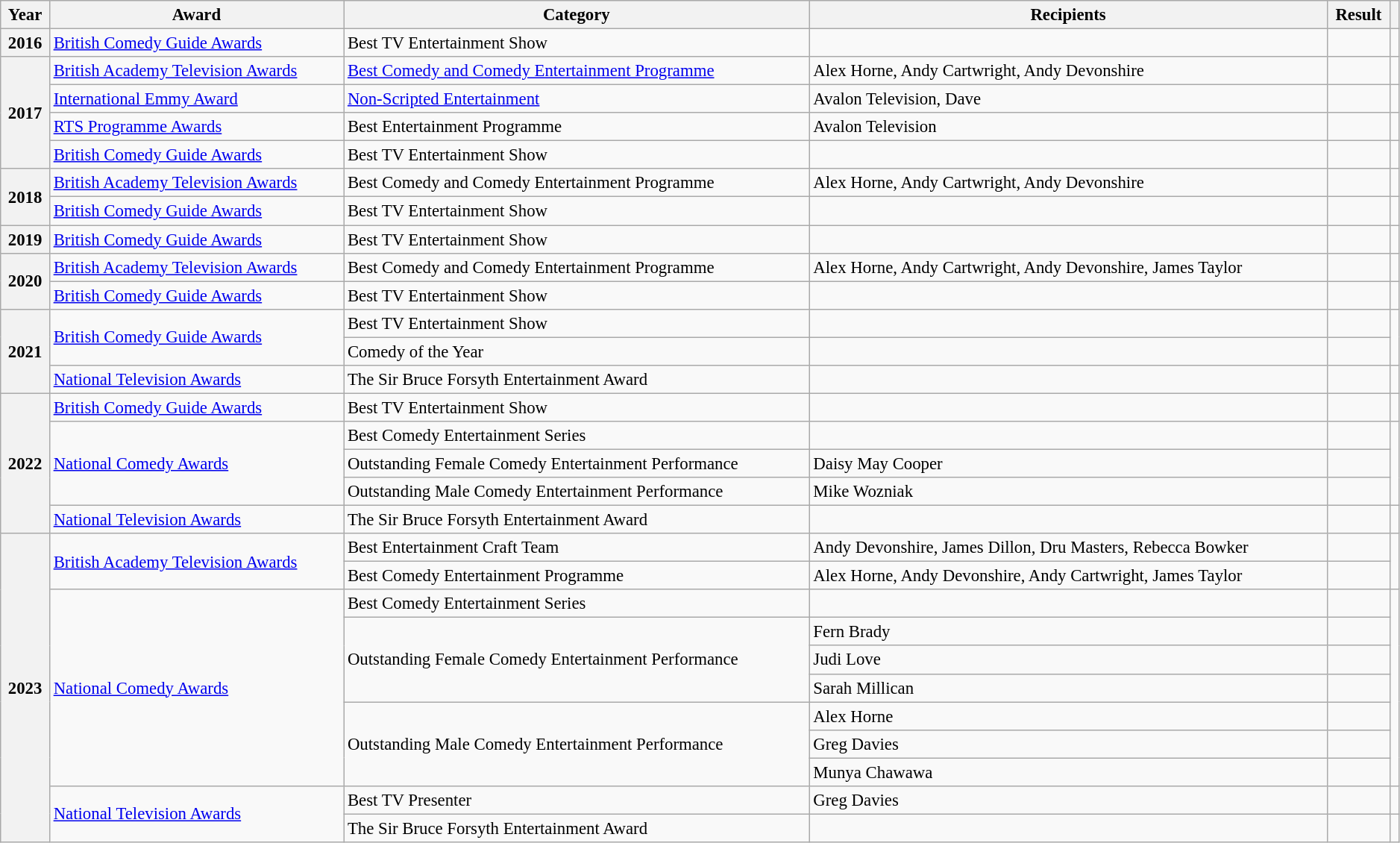<table class="wikitable sortable"  style="font-size:95%; width:99%;">
<tr style="text-align:center;">
<th scope="col">Year</th>
<th scope="col">Award</th>
<th scope="col">Category</th>
<th scope="col">Recipients</th>
<th scope="col">Result</th>
<th scope="col" class="unsortable"></th>
</tr>
<tr>
<th scope="row">2016</th>
<td><a href='#'>British Comedy Guide Awards</a></td>
<td>Best TV Entertainment Show</td>
<td></td>
<td></td>
<td></td>
</tr>
<tr>
<th scope="row" rowspan="4" style="text-align: center;">2017</th>
<td><a href='#'>British Academy Television Awards</a></td>
<td><a href='#'>Best Comedy and Comedy Entertainment Programme</a></td>
<td>Alex Horne, Andy Cartwright, Andy Devonshire</td>
<td></td>
<td></td>
</tr>
<tr>
<td><a href='#'>International Emmy Award</a></td>
<td><a href='#'>Non-Scripted Entertainment</a></td>
<td>Avalon Television, Dave</td>
<td></td>
<td></td>
</tr>
<tr>
<td><a href='#'>RTS Programme Awards</a></td>
<td>Best Entertainment Programme</td>
<td>Avalon Television</td>
<td></td>
<td></td>
</tr>
<tr>
<td><a href='#'>British Comedy Guide Awards</a></td>
<td>Best TV Entertainment Show</td>
<td></td>
<td></td>
<td></td>
</tr>
<tr>
<th scope="row" rowspan="2" style="text-align: center;">2018</th>
<td><a href='#'>British Academy Television Awards</a></td>
<td>Best Comedy and Comedy Entertainment Programme</td>
<td>Alex Horne, Andy Cartwright, Andy Devonshire</td>
<td></td>
<td></td>
</tr>
<tr>
<td><a href='#'>British Comedy Guide Awards</a></td>
<td>Best TV Entertainment Show</td>
<td></td>
<td></td>
<td></td>
</tr>
<tr>
<th scope="row" style="text-align: center;">2019</th>
<td><a href='#'>British Comedy Guide Awards</a></td>
<td>Best TV Entertainment Show</td>
<td></td>
<td></td>
<td></td>
</tr>
<tr>
<th scope="row" rowspan="2" style="text-align: center;">2020</th>
<td><a href='#'>British Academy Television Awards</a></td>
<td>Best Comedy and Comedy Entertainment Programme</td>
<td>Alex Horne, Andy Cartwright, Andy Devonshire, James Taylor</td>
<td></td>
<td></td>
</tr>
<tr>
<td><a href='#'>British Comedy Guide Awards</a></td>
<td>Best TV Entertainment Show</td>
<td></td>
<td></td>
<td></td>
</tr>
<tr>
<th rowspan="3" scope="row" style="text-align: center;">2021</th>
<td rowspan="2"><a href='#'>British Comedy Guide Awards</a></td>
<td>Best TV Entertainment Show</td>
<td></td>
<td></td>
<td rowspan="2"></td>
</tr>
<tr>
<td>Comedy of the Year</td>
<td></td>
<td></td>
</tr>
<tr>
<td><a href='#'>National Television Awards</a></td>
<td>The Sir Bruce Forsyth Entertainment Award</td>
<td></td>
<td></td>
<td></td>
</tr>
<tr>
<th rowspan="5">2022</th>
<td><a href='#'>British Comedy Guide Awards</a></td>
<td>Best TV Entertainment Show</td>
<td></td>
<td></td>
<td></td>
</tr>
<tr>
<td rowspan="3"><a href='#'>National Comedy Awards</a></td>
<td>Best Comedy Entertainment Series</td>
<td></td>
<td></td>
<td rowspan="3"></td>
</tr>
<tr>
<td>Outstanding Female Comedy Entertainment Performance</td>
<td>Daisy May Cooper</td>
<td></td>
</tr>
<tr>
<td>Outstanding Male Comedy Entertainment Performance</td>
<td>Mike Wozniak</td>
<td></td>
</tr>
<tr>
<td><a href='#'>National Television Awards</a></td>
<td>The Sir Bruce Forsyth Entertainment Award</td>
<td></td>
<td></td>
<td></td>
</tr>
<tr>
<th rowspan="11">2023</th>
<td rowspan="2"><a href='#'>British Academy Television Awards</a></td>
<td>Best Entertainment Craft Team</td>
<td>Andy Devonshire, James Dillon, Dru Masters, Rebecca Bowker</td>
<td></td>
<td rowspan="2"></td>
</tr>
<tr>
<td>Best Comedy Entertainment Programme</td>
<td>Alex Horne, Andy Devonshire, Andy Cartwright, James Taylor</td>
<td></td>
</tr>
<tr>
<td rowspan="7"><a href='#'>National Comedy Awards</a></td>
<td>Best Comedy Entertainment Series</td>
<td></td>
<td></td>
<td rowspan="7"></td>
</tr>
<tr>
<td rowspan="3">Outstanding Female Comedy Entertainment Performance</td>
<td>Fern Brady</td>
<td></td>
</tr>
<tr>
<td>Judi Love</td>
<td></td>
</tr>
<tr>
<td>Sarah Millican</td>
<td></td>
</tr>
<tr>
<td rowspan="3">Outstanding Male Comedy Entertainment Performance</td>
<td>Alex Horne</td>
<td></td>
</tr>
<tr>
<td>Greg Davies</td>
<td></td>
</tr>
<tr>
<td>Munya Chawawa</td>
<td></td>
</tr>
<tr>
<td rowspan="2"><a href='#'>National Television Awards</a></td>
<td>Best TV Presenter</td>
<td>Greg Davies</td>
<td></td>
<td></td>
</tr>
<tr>
<td>The Sir Bruce Forsyth Entertainment Award</td>
<td></td>
<td></td>
<td></td>
</tr>
</table>
